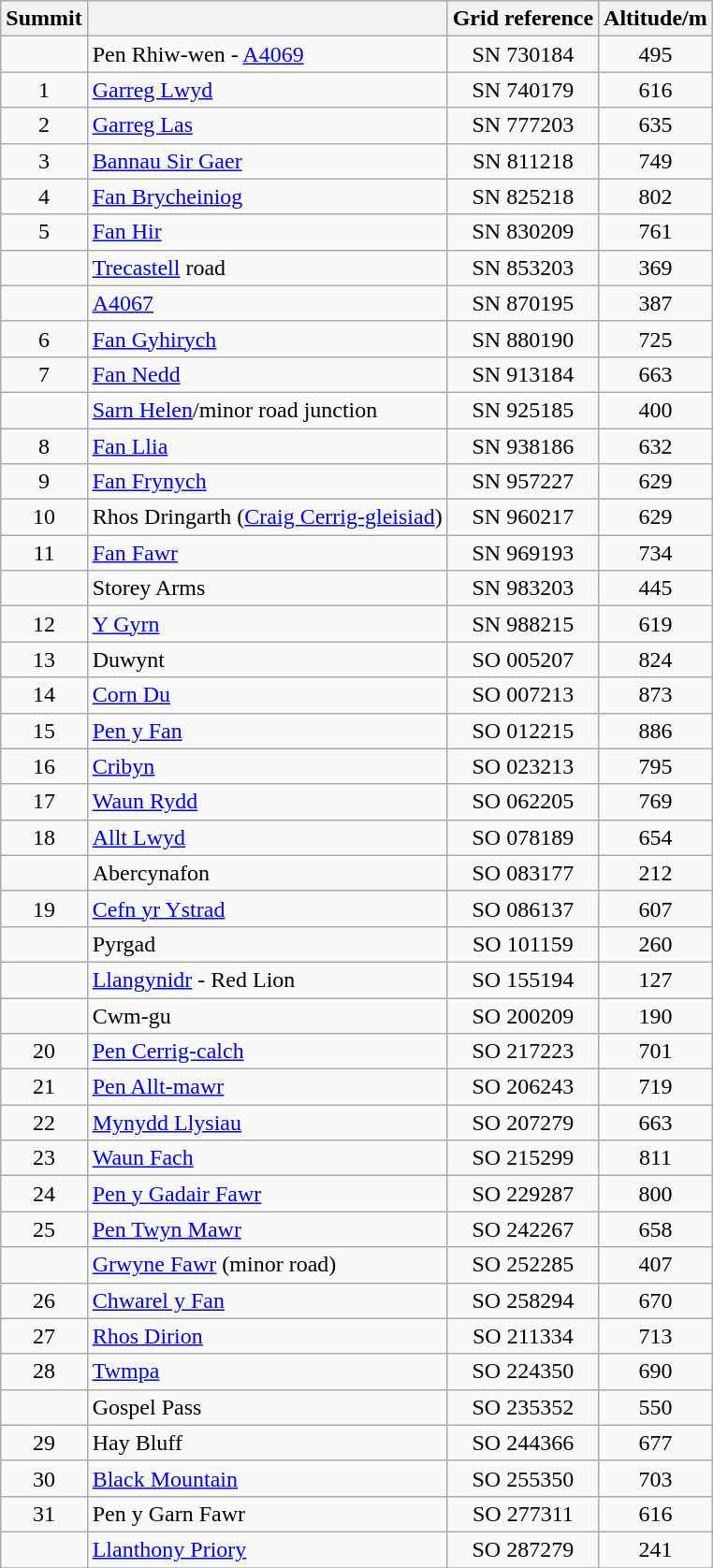<table class="wikitable">
<tr>
<th>Summit</th>
<th></th>
<th>Grid reference</th>
<th>Altitude/m</th>
</tr>
<tr>
<td align="center"></td>
<td align="left">Pen Rhiw-wen - <a href='#'>A4069</a></td>
<td align="center">SN 730184</td>
<td align="center">495</td>
</tr>
<tr>
<td align="center">1</td>
<td align="left"><a href='#'>Garreg Lwyd</a></td>
<td align="center">SN 740179</td>
<td align="center">616</td>
</tr>
<tr>
<td align="center">2</td>
<td align="left"><a href='#'>Garreg Las</a></td>
<td align="center">SN 777203</td>
<td align="center">635</td>
</tr>
<tr>
<td align="center">3</td>
<td align="left"><a href='#'>Bannau Sir Gaer</a></td>
<td align="center">SN 811218</td>
<td align="center">749</td>
</tr>
<tr>
<td align="center">4</td>
<td align="left"><a href='#'>Fan Brycheiniog</a></td>
<td align="center">SN 825218</td>
<td align="center">802</td>
</tr>
<tr>
<td align="center">5</td>
<td align="left"><a href='#'>Fan Hir</a></td>
<td align="center">SN 830209</td>
<td align="center">761</td>
</tr>
<tr>
<td align="center"></td>
<td align="left"><a href='#'>Trecastell</a> road</td>
<td align="center">SN 853203</td>
<td align="center">369</td>
</tr>
<tr>
<td align="center"></td>
<td align="left"><a href='#'>A4067</a></td>
<td align="center">SN 870195</td>
<td align="center">387</td>
</tr>
<tr>
<td align="center">6</td>
<td align="left"><a href='#'>Fan Gyhirych</a></td>
<td align="center">SN 880190</td>
<td align="center">725</td>
</tr>
<tr>
<td align="center">7</td>
<td align="left"><a href='#'>Fan Nedd</a></td>
<td align="center">SN 913184</td>
<td align="center">663</td>
</tr>
<tr>
<td align="center"></td>
<td align="left"><a href='#'>Sarn Helen</a>/minor road junction</td>
<td align="center">SN 925185</td>
<td align="center">400</td>
</tr>
<tr>
<td align="center">8</td>
<td align="left"><a href='#'>Fan Llia</a></td>
<td align="center">SN 938186</td>
<td align="center">632</td>
</tr>
<tr>
<td align="center">9</td>
<td align="left"><a href='#'>Fan Frynych</a></td>
<td align="center">SN 957227</td>
<td align="center">629</td>
</tr>
<tr>
<td align="center">10</td>
<td align="left">Rhos Dringarth (<a href='#'>Craig Cerrig-gleisiad</a>)</td>
<td align="center">SN 960217</td>
<td align="center">629</td>
</tr>
<tr>
<td align="center">11</td>
<td align="left"><a href='#'>Fan Fawr</a></td>
<td align="center">SN 969193</td>
<td align="center">734</td>
</tr>
<tr>
<td align="center"></td>
<td align="left">Storey Arms</td>
<td align="center">SN 983203</td>
<td align="center">445</td>
</tr>
<tr>
<td align="center">12</td>
<td align="left"><a href='#'>Y Gyrn</a></td>
<td align="center">SN 988215</td>
<td align="center">619</td>
</tr>
<tr>
<td align="center">13</td>
<td align="left">Duwynt</td>
<td align="center">SO 005207</td>
<td align="center">824</td>
</tr>
<tr>
<td align="center">14</td>
<td align="left"><a href='#'>Corn Du</a></td>
<td align="center">SO 007213</td>
<td align="center">873</td>
</tr>
<tr>
<td align="center">15</td>
<td align="left"><a href='#'>Pen y Fan</a></td>
<td align="center">SO 012215</td>
<td align="center">886</td>
</tr>
<tr>
<td align="center">16</td>
<td align="left"><a href='#'>Cribyn</a></td>
<td align="center">SO 023213</td>
<td align="center">795</td>
</tr>
<tr>
<td align="center">17</td>
<td align="left"><a href='#'>Waun Rydd</a></td>
<td align="center">SO 062205</td>
<td align="center">769</td>
</tr>
<tr>
<td align="center">18</td>
<td align="left"><a href='#'>Allt Lwyd</a></td>
<td align="center">SO 078189</td>
<td align="center">654</td>
</tr>
<tr>
<td align="center"></td>
<td align="left">Abercynafon</td>
<td align="center">SO 083177</td>
<td align="center">212</td>
</tr>
<tr>
<td align="center">19</td>
<td align="left"><a href='#'>Cefn yr Ystrad</a></td>
<td align="center">SO 086137</td>
<td align="center">607</td>
</tr>
<tr>
<td align="center"></td>
<td align="left">Pyrgad</td>
<td align="center">SO 101159</td>
<td align="center">260</td>
</tr>
<tr>
<td align="center"></td>
<td align="left"><a href='#'>Llangynidr</a> - Red Lion</td>
<td align="center">SO 155194</td>
<td align="center">127</td>
</tr>
<tr>
<td align="center"></td>
<td align="left">Cwm-gu</td>
<td align="center">SO 200209</td>
<td align="center">190</td>
</tr>
<tr>
<td align="center">20</td>
<td align="left"><a href='#'>Pen Cerrig-calch</a></td>
<td align="center">SO 217223</td>
<td align="center">701</td>
</tr>
<tr>
<td align="center">21</td>
<td align="left"><a href='#'>Pen Allt-mawr</a></td>
<td align="center">SO 206243</td>
<td align="center">719</td>
</tr>
<tr>
<td align="center">22</td>
<td align="left"><a href='#'>Mynydd Llysiau</a></td>
<td align="center">SO 207279</td>
<td align="center">663</td>
</tr>
<tr>
<td align="center">23</td>
<td align="left"><a href='#'>Waun Fach</a></td>
<td align="center">SO 215299</td>
<td align="center">811</td>
</tr>
<tr>
<td align="center">24</td>
<td align="left"><a href='#'>Pen y Gadair Fawr</a></td>
<td align="center">SO 229287</td>
<td align="center">800</td>
</tr>
<tr>
<td align="center">25</td>
<td align="left"><a href='#'>Pen Twyn Mawr</a></td>
<td align="center">SO 242267</td>
<td align="center">658</td>
</tr>
<tr>
<td align="center"></td>
<td align="left"><a href='#'>Grwyne Fawr</a> (minor road)</td>
<td align="center">SO 252285</td>
<td align="center">407</td>
</tr>
<tr>
<td align="center">26</td>
<td align="left"><a href='#'>Chwarel y Fan</a></td>
<td align="center">SO 258294</td>
<td align="center">670</td>
</tr>
<tr>
<td align="center">27</td>
<td align="left"><a href='#'>Rhos Dirion</a></td>
<td align="center">SO 211334</td>
<td align="center">713</td>
</tr>
<tr>
<td align="center">28</td>
<td align="left"><a href='#'>Twmpa</a></td>
<td align="center">SO 224350</td>
<td align="center">690</td>
</tr>
<tr>
<td align="center"></td>
<td align="left">Gospel Pass</td>
<td align="center">SO 235352</td>
<td align="center">550</td>
</tr>
<tr>
<td align="center">29</td>
<td align="left">Hay Bluff</td>
<td align="center">SO 244366</td>
<td align="center">677</td>
</tr>
<tr>
<td align="center">30</td>
<td align="left"><a href='#'>Black Mountain</a></td>
<td align="center">SO 255350</td>
<td align="center">703</td>
</tr>
<tr>
<td align="center">31</td>
<td align="left">Pen y Garn Fawr</td>
<td align="center">SO 277311</td>
<td align="center">616</td>
</tr>
<tr>
<td align="center"></td>
<td align="left"><a href='#'>Llanthony Priory</a></td>
<td align="center">SO 287279</td>
<td align="center">241</td>
</tr>
<tr>
</tr>
</table>
